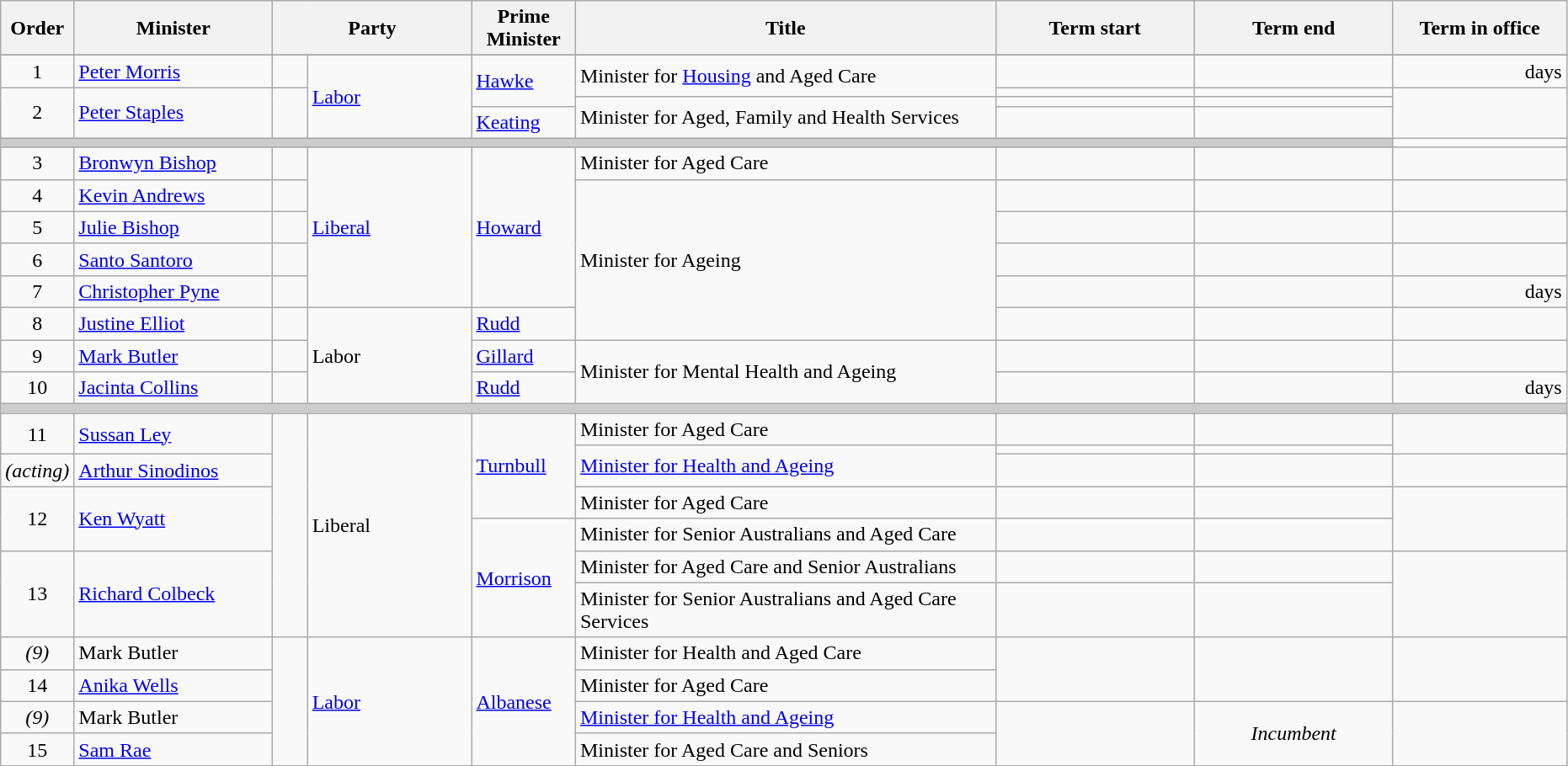<table class="wikitable">
<tr>
<th width=5>Order</th>
<th width=150>Minister</th>
<th width=150 colspan="2">Party</th>
<th width=75>Prime Minister</th>
<th width=325>Title</th>
<th width=150>Term start</th>
<th width=150>Term end</th>
<th width=130>Term in office</th>
</tr>
<tr>
</tr>
<tr>
<td style="text-align:center">1</td>
<td><a href='#'>Peter Morris</a></td>
<td> </td>
<td rowspan="4"><a href='#'>Labor</a></td>
<td rowspan="3"><a href='#'>Hawke</a></td>
<td rowspan="2">Minister for <a href='#'>Housing</a> and Aged Care</td>
<td style="text-align:center"></td>
<td style="text-align:center"></td>
<td style="text-align:right"> days</td>
</tr>
<tr>
<td rowspan=3 style="text-align:center">2</td>
<td rowspan="3"><a href='#'>Peter Staples</a></td>
<td rowspan="3" ></td>
<td style="text-align:center"></td>
<td style="text-align:center"></td>
<td rowspan=3 style="text-align:right"><strong></strong></td>
</tr>
<tr>
<td rowspan="2">Minister for Aged, Family and Health Services</td>
<td style="text-align:center"></td>
<td style="text-align:center"></td>
</tr>
<tr>
<td><a href='#'>Keating</a></td>
<td style="text-align:center"></td>
<td style="text-align:center"></td>
</tr>
<tr>
<th colspan=8 style="background: #cccccc;"></th>
</tr>
<tr>
<td style="text-align:center">3</td>
<td><a href='#'>Bronwyn Bishop</a></td>
<td></td>
<td rowspan="5"><a href='#'>Liberal</a></td>
<td rowspan="5"><a href='#'>Howard</a></td>
<td>Minister for Aged Care</td>
<td style="text-align:center"></td>
<td style="text-align:center"></td>
<td style="text-align:right"></td>
</tr>
<tr>
<td style="text-align:center">4</td>
<td><a href='#'>Kevin Andrews</a></td>
<td></td>
<td rowspan="5">Minister for Ageing</td>
<td style="text-align:center"></td>
<td style="text-align:center"></td>
<td style="text-align:right"></td>
</tr>
<tr>
<td style="text-align:center">5</td>
<td><a href='#'>Julie Bishop</a></td>
<td></td>
<td style="text-align:center"></td>
<td style="text-align:center"></td>
<td style="text-align:right"></td>
</tr>
<tr>
<td style="text-align:center">6</td>
<td><a href='#'>Santo Santoro</a></td>
<td></td>
<td style="text-align:center"></td>
<td style="text-align:center"></td>
<td style="text-align:right"></td>
</tr>
<tr>
<td style="text-align:center">7</td>
<td><a href='#'>Christopher Pyne</a></td>
<td></td>
<td style="text-align:center"></td>
<td style="text-align:center"></td>
<td style="text-align:right"> days</td>
</tr>
<tr>
<td style="text-align:center">8</td>
<td><a href='#'>Justine Elliot</a></td>
<td></td>
<td rowspan="3">Labor</td>
<td><a href='#'>Rudd</a></td>
<td style="text-align:center"></td>
<td style="text-align:center"></td>
<td style="text-align:right"></td>
</tr>
<tr>
<td style="text-align:center">9</td>
<td><a href='#'>Mark Butler</a></td>
<td></td>
<td><a href='#'>Gillard</a></td>
<td rowspan="2">Minister for Mental Health and Ageing</td>
<td style="text-align:center"></td>
<td style="text-align:center"></td>
<td style="text-align:right"></td>
</tr>
<tr>
<td style="text-align:center">10</td>
<td><a href='#'>Jacinta Collins</a></td>
<td></td>
<td><a href='#'>Rudd</a></td>
<td style="text-align:center"></td>
<td style="text-align:center"></td>
<td style="text-align:right"> days</td>
</tr>
<tr>
<th colspan=9 style="background: #cccccc;"></th>
</tr>
<tr>
<td rowspan=2 align=center>11</td>
<td rowspan=2><a href='#'>Sussan Ley</a></td>
<td rowspan="7" > </td>
<td rowspan=7>Liberal</td>
<td rowspan=4><a href='#'>Turnbull</a></td>
<td>Minister for Aged Care</td>
<td align=center></td>
<td align=center></td>
<td rowspan=2 align=right></td>
</tr>
<tr>
<td rowspan=2><a href='#'>Minister for Health and Ageing</a></td>
<td align=center></td>
<td align=center></td>
</tr>
<tr>
<td align=center><em>(acting)</em></td>
<td><a href='#'>Arthur Sinodinos</a></td>
<td align=center></td>
<td align=center></td>
<td align=right></td>
</tr>
<tr>
<td rowspan=2 align=center>12</td>
<td rowspan=2><a href='#'>Ken Wyatt</a></td>
<td>Minister for Aged Care</td>
<td align=center></td>
<td align=center></td>
<td rowspan=2 align=right></td>
</tr>
<tr>
<td rowspan=3><a href='#'>Morrison</a></td>
<td>Minister for Senior Australians and Aged Care</td>
<td align=center></td>
<td align=center></td>
</tr>
<tr>
<td rowspan=2 align=center>13</td>
<td rowspan=2><a href='#'>Richard Colbeck</a></td>
<td>Minister for Aged Care and Senior Australians</td>
<td align=center></td>
<td align=center></td>
<td rowspan=2 align=right></td>
</tr>
<tr>
<td>Minister for Senior Australians and Aged Care Services</td>
<td align=center></td>
<td align=center></td>
</tr>
<tr>
<td align=center><em>(9)</em></td>
<td>Mark Butler</td>
<td rowspan="4" > </td>
<td rowspan="4"><a href='#'>Labor</a></td>
<td rowspan="4"><a href='#'>Albanese</a></td>
<td>Minister for Health and Aged Care</td>
<td rowspan="2" align=center></td>
<td rowspan="2" align=center></td>
<td rowspan="2" align=right></td>
</tr>
<tr>
<td align=center>14</td>
<td><a href='#'>Anika Wells</a></td>
<td>Minister for Aged Care</td>
</tr>
<tr>
<td align=center><em>(9)</em></td>
<td>Mark Butler</td>
<td><a href='#'>Minister for Health and Ageing</a></td>
<td rowspan="2" align=center></td>
<td rowspan="2" align=center><em>Incumbent</em></td>
<td rowspan="2" align=right></td>
</tr>
<tr>
<td align=center>15</td>
<td><a href='#'>Sam Rae</a></td>
<td>Minister for Aged Care and Seniors</td>
</tr>
</table>
